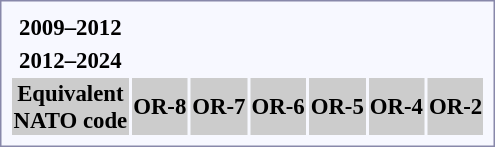<table style="border:1px solid #8888aa; background-color:#f7f8ff; padding:5px; font-size:95%; margin: 0px 12px 12px 0px; text-align:center;">
<tr>
<td rowspan=2><strong>2009–2012</strong></td>
<td colspan=6 rowspan=2></td>
<td colspan=2></td>
<td colspan=2></td>
<td colspan=6></td>
<td colspan=6></td>
<td colspan=4></td>
<td colspan=6 rowspan=2></td>
<td colspan=2></td>
</tr>
<tr>
<td colspan=2></td>
<td colspan=2></td>
<td colspan=6></td>
<td colspan=6></td>
<td colspan=4></td>
<td colspan=2></td>
</tr>
<tr>
<td rowspan=2><strong>2012–2024</strong></td>
<td colspan=6 rowspan=2></td>
<td colspan=2></td>
<td colspan=2></td>
<td colspan=6></td>
<td colspan=6></td>
<td colspan=4></td>
<td colspan=2 rowspan=2></td>
<td colspan=6></td>
<td colspan=2 rowspan=2></td>
</tr>
<tr>
<td colspan=2></td>
<td colspan=2></td>
<td colspan=6></td>
<td colspan=6></td>
<td colspan=4></td>
<td colspan=6></td>
</tr>
<tr style="background-color:#CCCCCC; text-align:center;">
<th>Equivalent<br>NATO code</th>
<th colspan=8>OR-8</th>
<th colspan=2>OR-7</th>
<th colspan=6>OR-6</th>
<th colspan=6>OR-5</th>
<th colspan=4>OR-4</th>
<th colspan=10>OR-2</th>
</tr>
</table>
